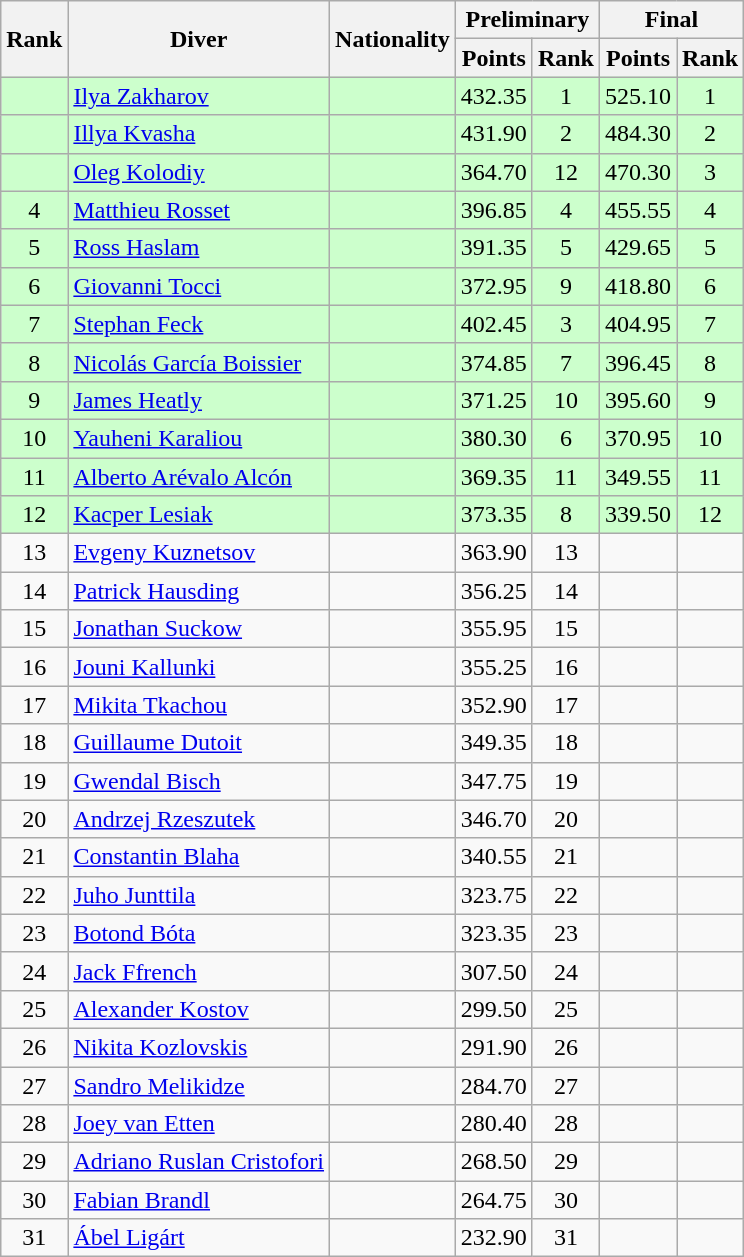<table class="wikitable" style="text-align:center">
<tr>
<th rowspan="2">Rank</th>
<th rowspan="2">Diver</th>
<th rowspan="2">Nationality</th>
<th colspan="2">Preliminary</th>
<th colspan="2">Final</th>
</tr>
<tr>
<th>Points</th>
<th>Rank</th>
<th>Points</th>
<th>Rank</th>
</tr>
<tr bgcolor=ccffcc>
<td></td>
<td align=left><a href='#'>Ilya Zakharov</a></td>
<td align=left></td>
<td>432.35</td>
<td>1</td>
<td>525.10</td>
<td>1</td>
</tr>
<tr bgcolor=ccffcc>
<td></td>
<td align=left><a href='#'>Illya Kvasha</a></td>
<td align=left></td>
<td>431.90</td>
<td>2</td>
<td>484.30</td>
<td>2</td>
</tr>
<tr bgcolor=ccffcc>
<td></td>
<td align=left><a href='#'>Oleg Kolodiy</a></td>
<td align=left></td>
<td>364.70</td>
<td>12</td>
<td>470.30</td>
<td>3</td>
</tr>
<tr bgcolor=ccffcc>
<td>4</td>
<td align=left><a href='#'>Matthieu Rosset</a></td>
<td align=left></td>
<td>396.85</td>
<td>4</td>
<td>455.55</td>
<td>4</td>
</tr>
<tr bgcolor=ccffcc>
<td>5</td>
<td align=left><a href='#'>Ross Haslam</a></td>
<td align=left></td>
<td>391.35</td>
<td>5</td>
<td>429.65</td>
<td>5</td>
</tr>
<tr bgcolor=ccffcc>
<td>6</td>
<td align=left><a href='#'>Giovanni Tocci</a></td>
<td align=left></td>
<td>372.95</td>
<td>9</td>
<td>418.80</td>
<td>6</td>
</tr>
<tr bgcolor=ccffcc>
<td>7</td>
<td align=left><a href='#'>Stephan Feck</a></td>
<td align=left></td>
<td>402.45</td>
<td>3</td>
<td>404.95</td>
<td>7</td>
</tr>
<tr bgcolor=ccffcc>
<td>8</td>
<td align=left><a href='#'>Nicolás García Boissier</a></td>
<td align=left></td>
<td>374.85</td>
<td>7</td>
<td>396.45</td>
<td>8</td>
</tr>
<tr bgcolor=ccffcc>
<td>9</td>
<td align=left><a href='#'>James Heatly</a></td>
<td align=left></td>
<td>371.25</td>
<td>10</td>
<td>395.60</td>
<td>9</td>
</tr>
<tr bgcolor=ccffcc>
<td>10</td>
<td align=left><a href='#'>Yauheni Karaliou</a></td>
<td align=left></td>
<td>380.30</td>
<td>6</td>
<td>370.95</td>
<td>10</td>
</tr>
<tr bgcolor=ccffcc>
<td>11</td>
<td align=left><a href='#'>Alberto Arévalo Alcón</a></td>
<td align=left></td>
<td>369.35</td>
<td>11</td>
<td>349.55</td>
<td>11</td>
</tr>
<tr bgcolor=ccffcc>
<td>12</td>
<td align=left><a href='#'>Kacper Lesiak</a></td>
<td align=left></td>
<td>373.35</td>
<td>8</td>
<td>339.50</td>
<td>12</td>
</tr>
<tr>
<td>13</td>
<td align=left><a href='#'>Evgeny Kuznetsov</a></td>
<td align=left></td>
<td>363.90</td>
<td>13</td>
<td></td>
<td></td>
</tr>
<tr>
<td>14</td>
<td align=left><a href='#'>Patrick Hausding</a></td>
<td align=left></td>
<td>356.25</td>
<td>14</td>
<td></td>
<td></td>
</tr>
<tr>
<td>15</td>
<td align=left><a href='#'>Jonathan Suckow</a></td>
<td align=left></td>
<td>355.95</td>
<td>15</td>
<td></td>
<td></td>
</tr>
<tr>
<td>16</td>
<td align=left><a href='#'>Jouni Kallunki</a></td>
<td align=left></td>
<td>355.25</td>
<td>16</td>
<td></td>
<td></td>
</tr>
<tr>
<td>17</td>
<td align=left><a href='#'>Mikita Tkachou</a></td>
<td align=left></td>
<td>352.90</td>
<td>17</td>
<td></td>
<td></td>
</tr>
<tr>
<td>18</td>
<td align=left><a href='#'>Guillaume Dutoit</a></td>
<td align=left></td>
<td>349.35</td>
<td>18</td>
<td></td>
<td></td>
</tr>
<tr>
<td>19</td>
<td align=left><a href='#'>Gwendal Bisch</a></td>
<td align=left></td>
<td>347.75</td>
<td>19</td>
<td></td>
<td></td>
</tr>
<tr>
<td>20</td>
<td align=left><a href='#'>Andrzej Rzeszutek</a></td>
<td align=left></td>
<td>346.70</td>
<td>20</td>
<td></td>
<td></td>
</tr>
<tr>
<td>21</td>
<td align=left><a href='#'>Constantin Blaha</a></td>
<td align=left></td>
<td>340.55</td>
<td>21</td>
<td></td>
<td></td>
</tr>
<tr>
<td>22</td>
<td align=left><a href='#'>Juho Junttila</a></td>
<td align=left></td>
<td>323.75</td>
<td>22</td>
<td></td>
<td></td>
</tr>
<tr>
<td>23</td>
<td align=left><a href='#'>Botond Bóta</a></td>
<td align=left></td>
<td>323.35</td>
<td>23</td>
<td></td>
<td></td>
</tr>
<tr>
<td>24</td>
<td align=left><a href='#'>Jack Ffrench</a></td>
<td align=left></td>
<td>307.50</td>
<td>24</td>
<td></td>
<td></td>
</tr>
<tr>
<td>25</td>
<td align=left><a href='#'>Alexander Kostov</a></td>
<td align=left></td>
<td>299.50</td>
<td>25</td>
<td></td>
<td></td>
</tr>
<tr>
<td>26</td>
<td align=left><a href='#'>Nikita Kozlovskis</a></td>
<td align=left></td>
<td>291.90</td>
<td>26</td>
<td></td>
<td></td>
</tr>
<tr>
<td>27</td>
<td align=left><a href='#'>Sandro Melikidze</a></td>
<td align=left></td>
<td>284.70</td>
<td>27</td>
<td></td>
<td></td>
</tr>
<tr>
<td>28</td>
<td align=left><a href='#'>Joey van Etten</a></td>
<td align=left></td>
<td>280.40</td>
<td>28</td>
<td></td>
<td></td>
</tr>
<tr>
<td>29</td>
<td align=left><a href='#'>Adriano Ruslan Cristofori</a></td>
<td align=left></td>
<td>268.50</td>
<td>29</td>
<td></td>
<td></td>
</tr>
<tr>
<td>30</td>
<td align=left><a href='#'>Fabian Brandl</a></td>
<td align=left></td>
<td>264.75</td>
<td>30</td>
<td></td>
<td></td>
</tr>
<tr>
<td>31</td>
<td align=left><a href='#'>Ábel Ligárt</a></td>
<td align=left></td>
<td>232.90</td>
<td>31</td>
<td></td>
<td></td>
</tr>
</table>
